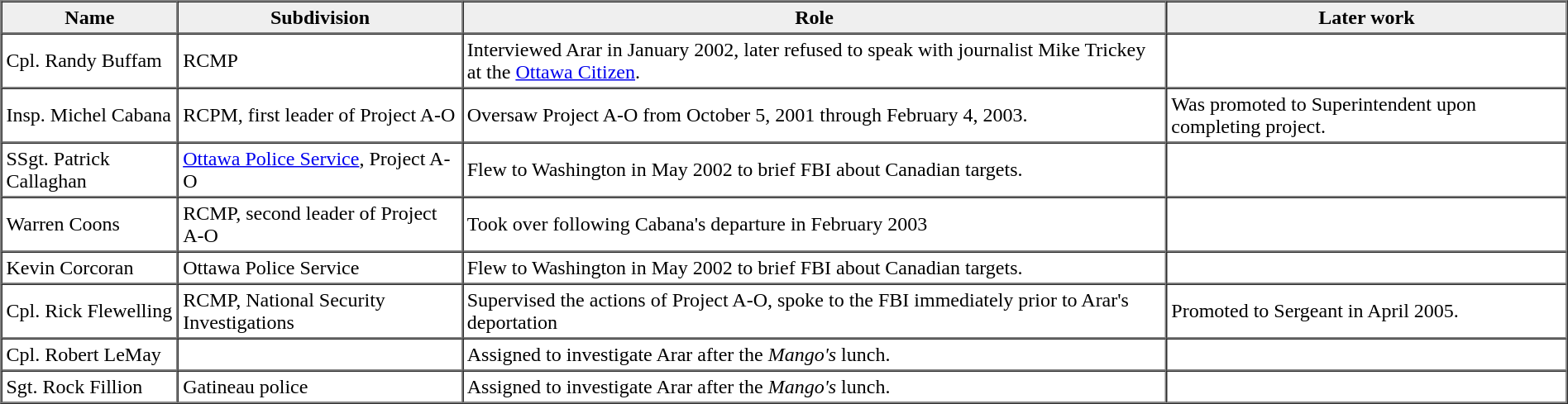<table align="center" border="1" cellpadding="3" cellspacing="0">
<tr>
<th bgcolor="#efefef">Name</th>
<th bgcolor="#efefef">Subdivision</th>
<th bgcolor="#efefef">Role</th>
<th bgcolor="#efefef">Later work</th>
</tr>
<tr>
<td>Cpl. Randy Buffam</td>
<td>RCMP</td>
<td>Interviewed Arar in January 2002, later refused to speak with journalist Mike Trickey at the <a href='#'>Ottawa Citizen</a>.</td>
<td></td>
</tr>
<tr>
<td>Insp. Michel Cabana</td>
<td>RCPM, first leader of Project A-O</td>
<td>Oversaw Project A-O from October 5, 2001 through February 4, 2003.</td>
<td>Was promoted to Superintendent upon completing project.</td>
</tr>
<tr>
<td>SSgt. Patrick Callaghan</td>
<td><a href='#'>Ottawa Police Service</a>, Project A-O</td>
<td>Flew to Washington in May 2002 to brief FBI about Canadian targets.</td>
<td></td>
</tr>
<tr>
<td>Warren Coons</td>
<td>RCMP, second leader of Project A-O</td>
<td>Took over following Cabana's departure in February 2003</td>
<td></td>
</tr>
<tr>
<td>Kevin Corcoran</td>
<td>Ottawa Police Service</td>
<td>Flew to Washington in May 2002 to brief FBI about Canadian targets.</td>
<td></td>
</tr>
<tr>
<td>Cpl. Rick Flewelling</td>
<td>RCMP, National Security Investigations</td>
<td>Supervised the actions of Project A-O, spoke to the FBI immediately prior to Arar's deportation</td>
<td>Promoted to Sergeant in April 2005.</td>
</tr>
<tr>
<td>Cpl. Robert LeMay</td>
<td></td>
<td>Assigned to investigate Arar after the <em>Mango's</em> lunch.</td>
<td></td>
</tr>
<tr>
<td>Sgt. Rock Fillion</td>
<td>Gatineau police</td>
<td>Assigned to investigate Arar after the <em>Mango's</em> lunch.</td>
<td></td>
</tr>
<tr>
</tr>
</table>
